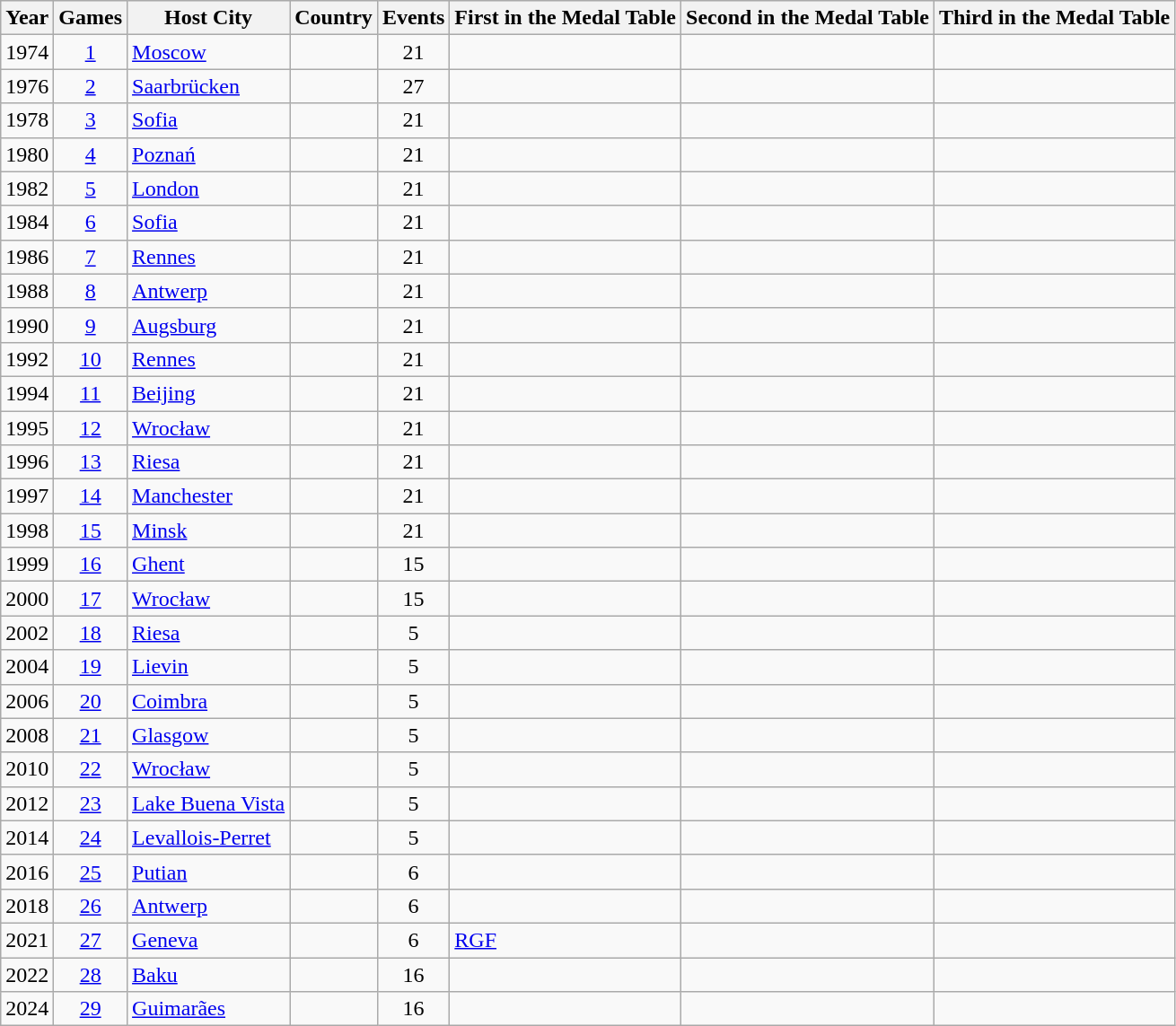<table class="wikitable" style="border-collapse: collapse;">
<tr bgcolor="efefef">
<th>Year</th>
<th>Games</th>
<th>Host City</th>
<th>Country</th>
<th>Events</th>
<th>First in the Medal Table</th>
<th>Second in the Medal Table</th>
<th>Third in the Medal Table</th>
</tr>
<tr>
<td align=center>1974</td>
<td align=center><a href='#'>1</a></td>
<td><a href='#'>Moscow</a></td>
<td></td>
<td align=center>21</td>
<td></td>
<td></td>
<td></td>
</tr>
<tr>
<td align=center>1976</td>
<td align=center><a href='#'>2</a></td>
<td><a href='#'>Saarbrücken</a></td>
<td></td>
<td align=center>27</td>
<td></td>
<td></td>
<td></td>
</tr>
<tr>
<td align=center>1978</td>
<td align=center><a href='#'>3</a></td>
<td><a href='#'>Sofia</a></td>
<td></td>
<td align=center>21</td>
<td></td>
<td></td>
<td></td>
</tr>
<tr>
<td align=center>1980</td>
<td align=center><a href='#'>4</a></td>
<td><a href='#'>Poznań</a></td>
<td></td>
<td align=center>21</td>
<td></td>
<td></td>
<td></td>
</tr>
<tr>
<td align=center>1982</td>
<td align=center><a href='#'>5</a></td>
<td><a href='#'>London</a></td>
<td></td>
<td align=center>21</td>
<td></td>
<td></td>
<td></td>
</tr>
<tr>
<td align=center>1984</td>
<td align=center><a href='#'>6</a></td>
<td><a href='#'>Sofia</a></td>
<td></td>
<td align=center>21</td>
<td></td>
<td></td>
<td></td>
</tr>
<tr>
<td align=center>1986</td>
<td align=center><a href='#'>7</a></td>
<td><a href='#'>Rennes</a></td>
<td></td>
<td align=center>21</td>
<td></td>
<td></td>
<td></td>
</tr>
<tr>
<td align=center>1988</td>
<td align=center><a href='#'>8</a></td>
<td><a href='#'>Antwerp</a></td>
<td></td>
<td align=center>21</td>
<td></td>
<td></td>
<td></td>
</tr>
<tr>
<td align=center>1990</td>
<td align=center><a href='#'>9</a></td>
<td><a href='#'>Augsburg</a></td>
<td></td>
<td align=center>21</td>
<td></td>
<td></td>
<td></td>
</tr>
<tr>
<td align=center>1992</td>
<td align=center><a href='#'>10</a></td>
<td><a href='#'>Rennes</a></td>
<td></td>
<td align=center>21</td>
<td></td>
<td></td>
<td></td>
</tr>
<tr>
<td align=center>1994</td>
<td align=center><a href='#'>11</a></td>
<td><a href='#'>Beijing</a></td>
<td></td>
<td align=center>21</td>
<td></td>
<td></td>
<td></td>
</tr>
<tr>
<td align=center>1995</td>
<td align=center><a href='#'>12</a></td>
<td><a href='#'>Wrocław</a></td>
<td></td>
<td align=center>21</td>
<td></td>
<td></td>
<td></td>
</tr>
<tr>
<td align=center>1996</td>
<td align=center><a href='#'>13</a></td>
<td><a href='#'>Riesa</a></td>
<td></td>
<td align=center>21</td>
<td></td>
<td></td>
<td></td>
</tr>
<tr>
<td align=center>1997</td>
<td align=center><a href='#'>14</a></td>
<td><a href='#'>Manchester</a></td>
<td></td>
<td align=center>21</td>
<td></td>
<td></td>
<td></td>
</tr>
<tr>
<td align=center>1998</td>
<td align=center><a href='#'>15</a></td>
<td><a href='#'>Minsk</a></td>
<td></td>
<td align=center>21</td>
<td></td>
<td></td>
<td></td>
</tr>
<tr>
<td align=center>1999</td>
<td align=center><a href='#'>16</a></td>
<td><a href='#'>Ghent</a></td>
<td></td>
<td align=center>15</td>
<td></td>
<td></td>
<td></td>
</tr>
<tr>
<td align=center>2000</td>
<td align=center><a href='#'>17</a></td>
<td><a href='#'>Wrocław</a></td>
<td></td>
<td align=center>15</td>
<td></td>
<td></td>
<td></td>
</tr>
<tr>
<td align=center>2002</td>
<td align=center><a href='#'>18</a></td>
<td><a href='#'>Riesa</a></td>
<td></td>
<td align=center>5</td>
<td></td>
<td></td>
<td></td>
</tr>
<tr>
<td align=center>2004</td>
<td align=center><a href='#'>19</a></td>
<td><a href='#'>Lievin</a></td>
<td></td>
<td align=center>5</td>
<td></td>
<td></td>
<td></td>
</tr>
<tr>
<td align=center>2006</td>
<td align=center><a href='#'>20</a></td>
<td><a href='#'>Coimbra</a></td>
<td></td>
<td align=center>5</td>
<td></td>
<td></td>
<td></td>
</tr>
<tr>
<td align=center>2008</td>
<td align=center><a href='#'>21</a></td>
<td><a href='#'>Glasgow</a></td>
<td></td>
<td align=center>5</td>
<td></td>
<td></td>
<td></td>
</tr>
<tr>
<td align=center>2010</td>
<td align=center><a href='#'>22</a></td>
<td><a href='#'>Wrocław</a></td>
<td></td>
<td align=center>5</td>
<td></td>
<td></td>
<td></td>
</tr>
<tr>
<td align=center>2012</td>
<td align=center><a href='#'>23</a></td>
<td><a href='#'>Lake Buena Vista</a></td>
<td></td>
<td align=center>5</td>
<td></td>
<td></td>
<td></td>
</tr>
<tr>
<td align=center>2014</td>
<td align=center><a href='#'>24</a></td>
<td><a href='#'>Levallois-Perret</a></td>
<td></td>
<td align=center>5</td>
<td></td>
<td></td>
<td></td>
</tr>
<tr>
<td align=center>2016</td>
<td align=center><a href='#'>25</a></td>
<td><a href='#'>Putian</a></td>
<td></td>
<td align=center>6</td>
<td></td>
<td></td>
<td></td>
</tr>
<tr>
<td align=center>2018</td>
<td align=center><a href='#'>26</a></td>
<td><a href='#'>Antwerp</a></td>
<td></td>
<td align=center>6</td>
<td></td>
<td></td>
<td></td>
</tr>
<tr>
<td align=center>2021</td>
<td align=center><a href='#'>27</a></td>
<td><a href='#'>Geneva</a></td>
<td></td>
<td align=center>6</td>
<td><a href='#'>RGF</a></td>
<td></td>
<td></td>
</tr>
<tr>
<td align=center>2022</td>
<td align=center><a href='#'>28</a></td>
<td><a href='#'>Baku</a></td>
<td></td>
<td align=center>16</td>
<td></td>
<td></td>
<td></td>
</tr>
<tr>
<td align=center>2024</td>
<td align=center><a href='#'>29</a></td>
<td><a href='#'>Guimarães</a></td>
<td></td>
<td align=center>16</td>
<td></td>
<td></td>
<td></td>
</tr>
</table>
